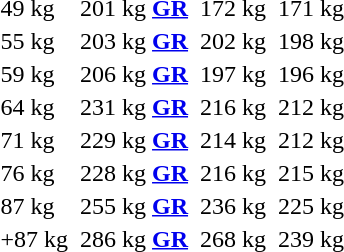<table>
<tr>
<td>49 kg<br></td>
<td></td>
<td>201 kg <strong><a href='#'>GR</a></strong></td>
<td></td>
<td>172 kg</td>
<td></td>
<td>171 kg</td>
</tr>
<tr>
<td>55 kg<br></td>
<td></td>
<td>203 kg <strong><a href='#'>GR</a></strong></td>
<td></td>
<td>202 kg</td>
<td></td>
<td>198 kg</td>
</tr>
<tr>
<td>59 kg<br></td>
<td></td>
<td>206 kg <strong><a href='#'>GR</a></strong></td>
<td></td>
<td>197 kg</td>
<td></td>
<td>196 kg</td>
</tr>
<tr>
<td>64 kg<br></td>
<td></td>
<td>231 kg <strong><a href='#'>GR</a></strong></td>
<td></td>
<td>216 kg</td>
<td></td>
<td>212 kg</td>
</tr>
<tr>
<td>71 kg<br></td>
<td></td>
<td>229 kg <strong><a href='#'>GR</a></strong></td>
<td></td>
<td>214 kg</td>
<td></td>
<td>212 kg</td>
</tr>
<tr>
<td>76 kg<br></td>
<td></td>
<td>228 kg <strong><a href='#'>GR</a></strong></td>
<td></td>
<td>216 kg <strong></strong></td>
<td></td>
<td>215 kg</td>
</tr>
<tr>
<td>87 kg<br></td>
<td></td>
<td>255 kg <strong><a href='#'>GR</a></strong></td>
<td></td>
<td>236 kg</td>
<td></td>
<td>225 kg</td>
</tr>
<tr>
<td>+87 kg<br></td>
<td></td>
<td>286 kg <strong><a href='#'>GR</a></strong> <strong></strong></td>
<td></td>
<td>268 kg</td>
<td></td>
<td>239 kg</td>
</tr>
</table>
